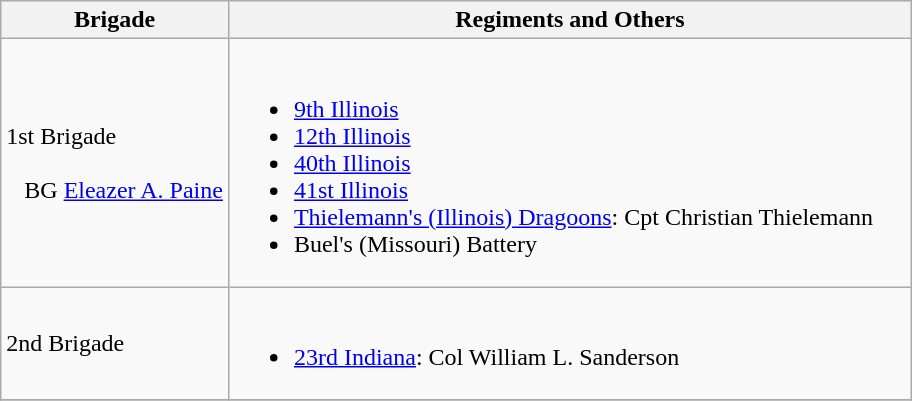<table class="wikitable">
<tr>
<th width=25%>Brigade</th>
<th>Regiments and Others</th>
</tr>
<tr>
<td>1st Brigade<br><br>  
BG <a href='#'>Eleazer A. Paine</a></td>
<td><br><ul><li><a href='#'>9th Illinois</a></li><li><a href='#'>12th Illinois</a></li><li><a href='#'>40th Illinois</a></li><li><a href='#'>41st Illinois</a></li><li><a href='#'>Thielemann's (Illinois) Dragoons</a>: Cpt Christian Thielemann</li><li>Buel's (Missouri) Battery</li></ul></td>
</tr>
<tr>
<td>2nd Brigade</td>
<td><br><ul><li><a href='#'>23rd Indiana</a>: Col William L. Sanderson</li></ul></td>
</tr>
<tr>
</tr>
</table>
